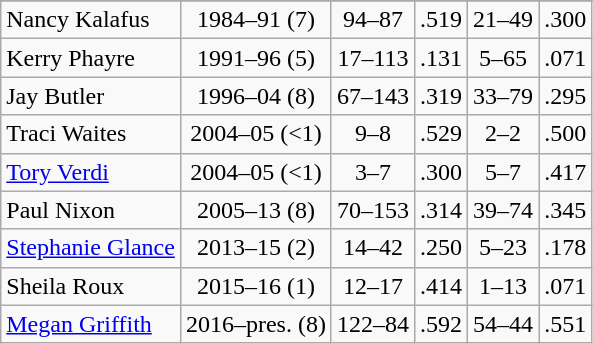<table class="wikitable" style="text-align:center;">
<tr align="center">
</tr>
<tr>
<td style="text-align:left">Nancy Kalafus</td>
<td>1984–91 (7)</td>
<td>94–87</td>
<td>.519</td>
<td>21–49</td>
<td>.300</td>
</tr>
<tr>
<td style="text-align:left">Kerry Phayre</td>
<td>1991–96 (5)</td>
<td>17–113</td>
<td>.131</td>
<td>5–65</td>
<td>.071</td>
</tr>
<tr>
<td style="text-align:left">Jay Butler</td>
<td>1996–04 (8)</td>
<td>67–143</td>
<td>.319</td>
<td>33–79</td>
<td>.295</td>
</tr>
<tr>
<td style="text-align:left">Traci Waites</td>
<td>2004–05 (<1)</td>
<td>9–8</td>
<td>.529</td>
<td>2–2</td>
<td>.500</td>
</tr>
<tr>
<td style="text-align:left"><a href='#'>Tory Verdi</a></td>
<td>2004–05 (<1)</td>
<td>3–7</td>
<td>.300</td>
<td>5–7</td>
<td>.417</td>
</tr>
<tr>
<td style="text-align:left">Paul Nixon</td>
<td>2005–13 (8)</td>
<td>70–153</td>
<td>.314</td>
<td>39–74</td>
<td>.345</td>
</tr>
<tr>
<td style="text-align:left"><a href='#'>Stephanie Glance</a></td>
<td>2013–15 (2)</td>
<td>14–42</td>
<td>.250</td>
<td>5–23</td>
<td>.178</td>
</tr>
<tr>
<td style="text-align:left">Sheila Roux</td>
<td>2015–16 (1)</td>
<td>12–17</td>
<td>.414</td>
<td>1–13</td>
<td>.071</td>
</tr>
<tr>
<td style="text-align:left"><a href='#'>Megan Griffith</a></td>
<td>2016–pres. (8)</td>
<td>122–84</td>
<td>.592</td>
<td>54–44</td>
<td>.551</td>
</tr>
</table>
